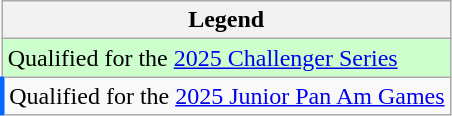<table class="wikitable">
<tr>
<th>Legend</th>
</tr>
<tr bgcolor=ccffcc>
<td>Qualified for the <a href='#'>2025 Challenger Series</a></td>
</tr>
<tr style="border-left:3px solid #06f;"|Blue bar>
<td>Qualified for the <a href='#'>2025 Junior Pan Am Games</a></td>
</tr>
</table>
